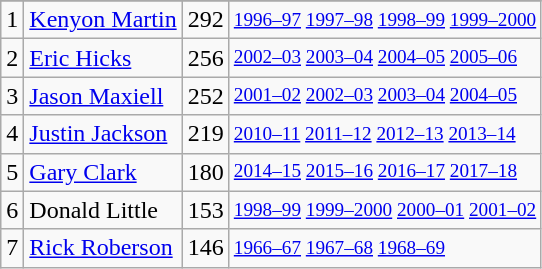<table class="wikitable">
<tr>
</tr>
<tr>
<td>1</td>
<td><a href='#'>Kenyon Martin</a></td>
<td>292</td>
<td style="font-size:80%;"><a href='#'>1996–97</a> <a href='#'>1997–98</a> <a href='#'>1998–99</a> <a href='#'>1999–2000</a></td>
</tr>
<tr>
<td>2</td>
<td><a href='#'>Eric Hicks</a></td>
<td>256</td>
<td style="font-size:80%;"><a href='#'>2002–03</a> <a href='#'>2003–04</a> <a href='#'>2004–05</a> <a href='#'>2005–06</a></td>
</tr>
<tr>
<td>3</td>
<td><a href='#'>Jason Maxiell</a></td>
<td>252</td>
<td style="font-size:80%;"><a href='#'>2001–02</a> <a href='#'>2002–03</a> <a href='#'>2003–04</a> <a href='#'>2004–05</a></td>
</tr>
<tr>
<td>4</td>
<td><a href='#'>Justin Jackson</a></td>
<td>219</td>
<td style="font-size:80%;"><a href='#'>2010–11</a> <a href='#'>2011–12</a> <a href='#'>2012–13</a> <a href='#'>2013–14</a></td>
</tr>
<tr>
<td>5</td>
<td><a href='#'>Gary Clark</a></td>
<td>180</td>
<td style="font-size:80%;"><a href='#'>2014–15</a> <a href='#'>2015–16</a> <a href='#'>2016–17</a> <a href='#'>2017–18</a></td>
</tr>
<tr>
<td>6</td>
<td>Donald Little</td>
<td>153</td>
<td style="font-size:80%;"><a href='#'>1998–99</a> <a href='#'>1999–2000</a> <a href='#'>2000–01</a> <a href='#'>2001–02</a></td>
</tr>
<tr>
<td>7</td>
<td><a href='#'>Rick Roberson</a></td>
<td>146</td>
<td style="font-size:80%;"><a href='#'>1966–67</a> <a href='#'>1967–68</a> <a href='#'>1968–69</a></td>
</tr>
</table>
